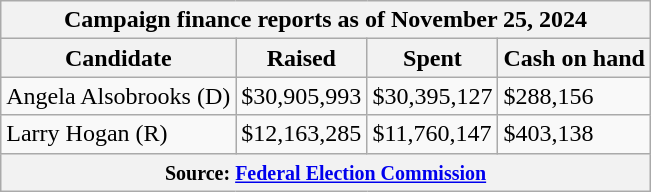<table class="wikitable sortable">
<tr>
<th colspan=4>Campaign finance reports as of November 25, 2024</th>
</tr>
<tr style="text-align:center;">
<th>Candidate</th>
<th>Raised</th>
<th>Spent</th>
<th>Cash on hand</th>
</tr>
<tr>
<td>Angela Alsobrooks (D)</td>
<td>$30,905,993</td>
<td>$30,395,127</td>
<td>$288,156</td>
</tr>
<tr>
<td>Larry Hogan (R)</td>
<td>$12,163,285</td>
<td>$11,760,147</td>
<td>$403,138</td>
</tr>
<tr>
<th colspan="4"><small>Source: <a href='#'>Federal Election Commission</a></small></th>
</tr>
</table>
